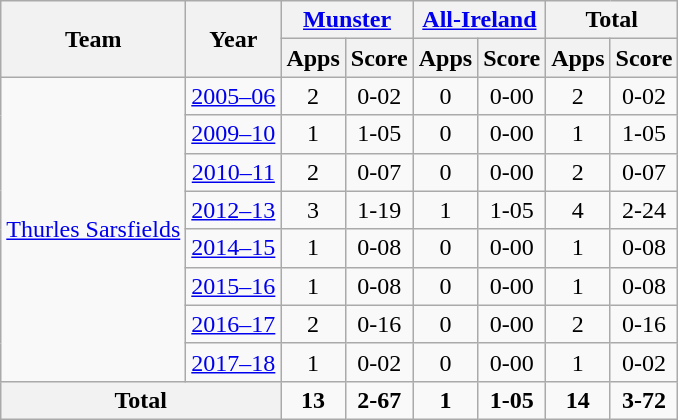<table class="wikitable" style="text-align:center">
<tr>
<th rowspan="2">Team</th>
<th rowspan="2">Year</th>
<th colspan="2"><a href='#'>Munster</a></th>
<th colspan="2"><a href='#'>All-Ireland</a></th>
<th colspan="2">Total</th>
</tr>
<tr>
<th>Apps</th>
<th>Score</th>
<th>Apps</th>
<th>Score</th>
<th>Apps</th>
<th>Score</th>
</tr>
<tr>
<td rowspan="8"><a href='#'>Thurles Sarsfields</a></td>
<td><a href='#'>2005–06</a></td>
<td>2</td>
<td>0-02</td>
<td>0</td>
<td>0-00</td>
<td>2</td>
<td>0-02</td>
</tr>
<tr>
<td><a href='#'>2009–10</a></td>
<td>1</td>
<td>1-05</td>
<td>0</td>
<td>0-00</td>
<td>1</td>
<td>1-05</td>
</tr>
<tr>
<td><a href='#'>2010–11</a></td>
<td>2</td>
<td>0-07</td>
<td>0</td>
<td>0-00</td>
<td>2</td>
<td>0-07</td>
</tr>
<tr>
<td><a href='#'>2012–13</a></td>
<td>3</td>
<td>1-19</td>
<td>1</td>
<td>1-05</td>
<td>4</td>
<td>2-24</td>
</tr>
<tr>
<td><a href='#'>2014–15</a></td>
<td>1</td>
<td>0-08</td>
<td>0</td>
<td>0-00</td>
<td>1</td>
<td>0-08</td>
</tr>
<tr>
<td><a href='#'>2015–16</a></td>
<td>1</td>
<td>0-08</td>
<td>0</td>
<td>0-00</td>
<td>1</td>
<td>0-08</td>
</tr>
<tr>
<td><a href='#'>2016–17</a></td>
<td>2</td>
<td>0-16</td>
<td>0</td>
<td>0-00</td>
<td>2</td>
<td>0-16</td>
</tr>
<tr>
<td><a href='#'>2017–18</a></td>
<td>1</td>
<td>0-02</td>
<td>0</td>
<td>0-00</td>
<td>1</td>
<td>0-02</td>
</tr>
<tr>
<th colspan="2">Total</th>
<td><strong>13</strong></td>
<td><strong>2-67</strong></td>
<td><strong>1</strong></td>
<td><strong>1-05</strong></td>
<td><strong>14</strong></td>
<td><strong>3-72</strong></td>
</tr>
</table>
